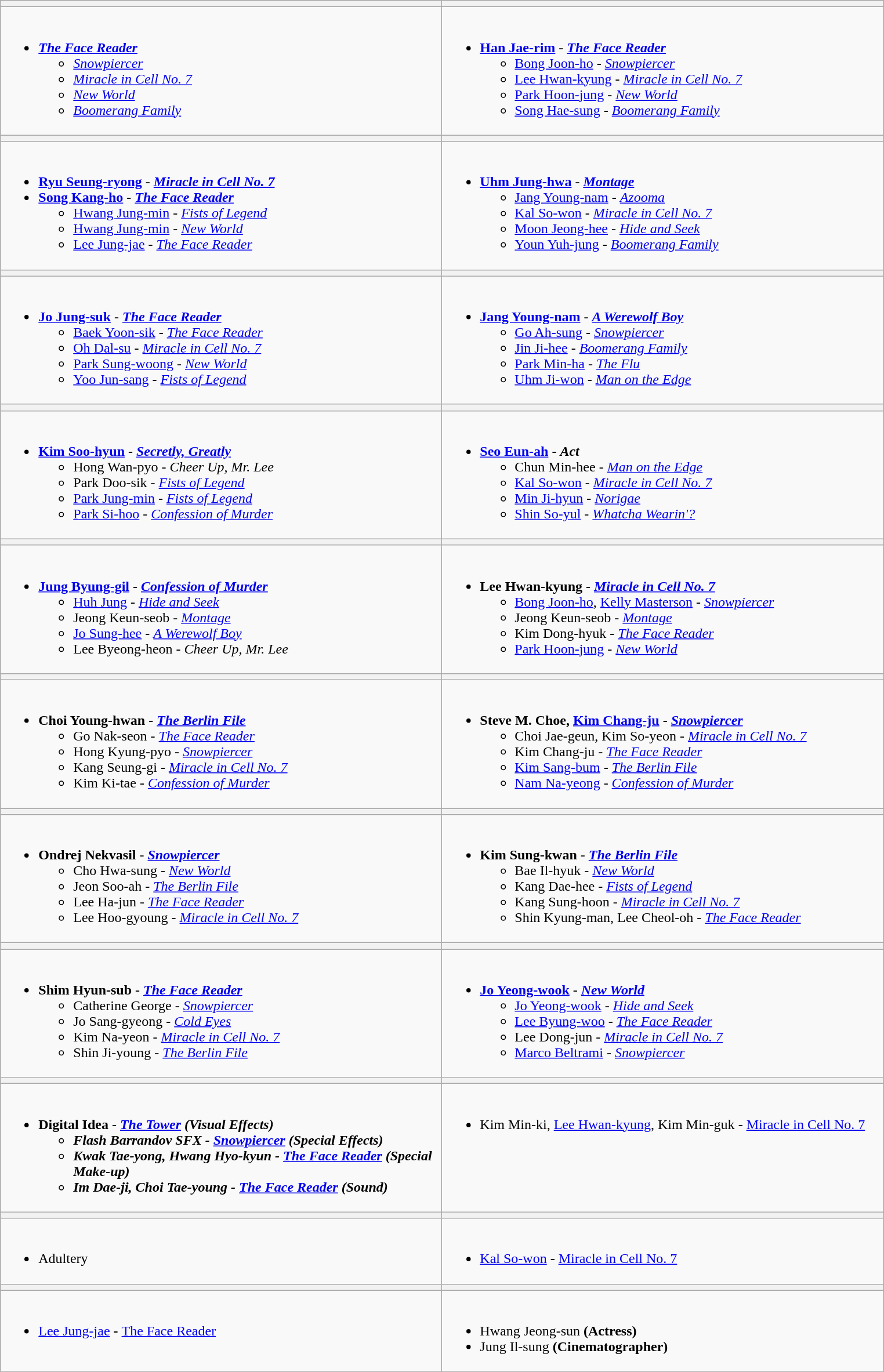<table class="wikitable">
<tr>
<th style="width:500px;"></th>
<th style="width:500px;"></th>
</tr>
<tr>
<td valign="top"><br><ul><li><strong><em><a href='#'>The Face Reader</a></em></strong><ul><li><em><a href='#'>Snowpiercer</a></em></li><li><em><a href='#'>Miracle in Cell No. 7</a></em></li><li><em><a href='#'>New World</a></em></li><li><em><a href='#'>Boomerang Family</a></em></li></ul></li></ul></td>
<td valign="top"><br><ul><li><strong><a href='#'>Han Jae-rim</a></strong> - <strong><em><a href='#'>The Face Reader</a></em></strong><ul><li><a href='#'>Bong Joon-ho</a> - <em><a href='#'>Snowpiercer</a></em></li><li><a href='#'>Lee Hwan-kyung</a> - <em><a href='#'>Miracle in Cell No. 7</a></em></li><li><a href='#'>Park Hoon-jung</a> - <em><a href='#'>New World</a></em></li><li><a href='#'>Song Hae-sung</a> - <em><a href='#'>Boomerang Family</a></em></li></ul></li></ul></td>
</tr>
<tr>
<th></th>
<th></th>
</tr>
<tr>
<td valign="top"><br><ul><li><strong><a href='#'>Ryu Seung-ryong</a></strong> - <strong><em><a href='#'>Miracle in Cell No. 7</a></em></strong></li><li><strong><a href='#'>Song Kang-ho</a></strong> - <strong><em><a href='#'>The Face Reader</a></em></strong><ul><li><a href='#'>Hwang Jung-min</a> - <em><a href='#'>Fists of Legend</a></em></li><li><a href='#'>Hwang Jung-min</a> - <em><a href='#'>New World</a></em></li><li><a href='#'>Lee Jung-jae</a> - <em><a href='#'>The Face Reader</a></em></li></ul></li></ul></td>
<td valign="top"><br><ul><li><strong><a href='#'>Uhm Jung-hwa</a></strong> - <strong><em><a href='#'>Montage</a></em></strong><ul><li><a href='#'>Jang Young-nam</a> - <em><a href='#'>Azooma</a></em></li><li><a href='#'>Kal So-won</a> - <em><a href='#'>Miracle in Cell No. 7</a></em></li><li><a href='#'>Moon Jeong-hee</a> - <em><a href='#'>Hide and Seek</a></em></li><li><a href='#'>Youn Yuh-jung</a> - <em><a href='#'>Boomerang Family</a></em></li></ul></li></ul></td>
</tr>
<tr>
<th></th>
<th></th>
</tr>
<tr>
<td valign="top"><br><ul><li><strong><a href='#'>Jo Jung-suk</a></strong> - <strong><em><a href='#'>The Face Reader</a></em></strong><ul><li><a href='#'>Baek Yoon-sik</a> - <em><a href='#'>The Face Reader</a></em></li><li><a href='#'>Oh Dal-su</a> - <em><a href='#'>Miracle in Cell No. 7</a></em></li><li><a href='#'>Park Sung-woong</a> - <em><a href='#'>New World</a></em></li><li><a href='#'>Yoo Jun-sang</a> - <em><a href='#'>Fists of Legend</a></em></li></ul></li></ul></td>
<td valign="top"><br><ul><li><strong><a href='#'>Jang Young-nam</a></strong> - <strong><em><a href='#'>A Werewolf Boy</a></em></strong><ul><li><a href='#'>Go Ah-sung</a> - <em><a href='#'>Snowpiercer</a></em></li><li><a href='#'>Jin Ji-hee</a> - <em><a href='#'>Boomerang Family</a></em></li><li><a href='#'>Park Min-ha</a> - <em><a href='#'>The Flu</a></em></li><li><a href='#'>Uhm Ji-won</a> - <em><a href='#'>Man on the Edge</a></em></li></ul></li></ul></td>
</tr>
<tr>
<th></th>
<th></th>
</tr>
<tr>
<td valign="top"><br><ul><li><strong><a href='#'>Kim Soo-hyun</a></strong> - <strong><em><a href='#'>Secretly, Greatly</a></em></strong><ul><li>Hong Wan-pyo - <em>Cheer Up, Mr. Lee</em></li><li>Park Doo-sik - <em><a href='#'>Fists of Legend</a></em></li><li><a href='#'>Park Jung-min</a> - <em><a href='#'>Fists of Legend</a></em></li><li><a href='#'>Park Si-hoo</a> - <em><a href='#'>Confession of Murder</a></em></li></ul></li></ul></td>
<td valign="top"><br><ul><li><strong><a href='#'>Seo Eun-ah</a></strong> - <strong><em>Act</em></strong><ul><li>Chun Min-hee - <em><a href='#'>Man on the Edge</a></em></li><li><a href='#'>Kal So-won</a> - <em><a href='#'>Miracle in Cell No. 7</a></em></li><li><a href='#'>Min Ji-hyun</a> - <em><a href='#'>Norigae</a></em></li><li><a href='#'>Shin So-yul</a> - <em><a href='#'>Whatcha Wearin'?</a></em></li></ul></li></ul></td>
</tr>
<tr>
<th></th>
<th></th>
</tr>
<tr>
<td valign="top"><br><ul><li><strong><a href='#'>Jung Byung-gil</a></strong>  - <strong><em><a href='#'>Confession of Murder</a></em></strong><ul><li><a href='#'>Huh Jung</a> - <em><a href='#'>Hide and Seek</a></em></li><li>Jeong Keun-seob - <em><a href='#'>Montage</a></em></li><li><a href='#'>Jo Sung-hee</a> - <em><a href='#'>A Werewolf Boy</a></em></li><li>Lee Byeong-heon - <em>Cheer Up, Mr. Lee</em></li></ul></li></ul></td>
<td valign="top"><br><ul><li><strong>Lee Hwan-kyung</strong> - <strong><em><a href='#'>Miracle in Cell No. 7</a></em></strong><ul><li><a href='#'>Bong Joon-ho</a>, <a href='#'>Kelly Masterson</a> - <em><a href='#'>Snowpiercer</a></em></li><li>Jeong Keun-seob - <em><a href='#'>Montage</a></em></li><li>Kim Dong-hyuk - <em><a href='#'>The Face Reader</a></em></li><li><a href='#'>Park Hoon-jung</a> - <em><a href='#'>New World</a></em></li></ul></li></ul></td>
</tr>
<tr>
<th></th>
<th></th>
</tr>
<tr>
<td valign="top"><br><ul><li><strong>Choi Young-hwan</strong> - <strong><em><a href='#'>The Berlin File</a></em></strong><ul><li>Go Nak-seon - <em><a href='#'>The Face Reader</a></em></li><li>Hong Kyung-pyo - <em><a href='#'>Snowpiercer</a></em></li><li>Kang Seung-gi - <em><a href='#'>Miracle in Cell No. 7</a></em></li><li>Kim Ki-tae - <em><a href='#'>Confession of Murder</a></em></li></ul></li></ul></td>
<td valign="top"><br><ul><li><strong>Steve M. Choe, <a href='#'>Kim Chang-ju</a></strong> - <strong><em><a href='#'>Snowpiercer</a></em></strong><ul><li>Choi Jae-geun, Kim So-yeon - <em><a href='#'>Miracle in Cell No. 7</a></em></li><li>Kim Chang-ju - <em><a href='#'>The Face Reader</a></em></li><li><a href='#'>Kim Sang-bum</a> - <em><a href='#'>The Berlin File</a></em></li><li><a href='#'>Nam Na-yeong</a> - <em><a href='#'>Confession of Murder</a></em></li></ul></li></ul></td>
</tr>
<tr>
<th></th>
<th></th>
</tr>
<tr>
<td valign="top"><br><ul><li><strong>Ondrej Nekvasil</strong> - <strong><em><a href='#'>Snowpiercer</a></em></strong><ul><li>Cho Hwa-sung - <em><a href='#'>New World</a></em></li><li>Jeon Soo-ah - <em><a href='#'>The Berlin File</a></em></li><li>Lee Ha-jun - <em><a href='#'>The Face Reader</a></em></li><li>Lee Hoo-gyoung - <em><a href='#'>Miracle in Cell No. 7</a></em></li></ul></li></ul></td>
<td valign="top"><br><ul><li><strong>Kim Sung-kwan</strong> - <strong><em><a href='#'>The Berlin File</a></em></strong><ul><li>Bae Il-hyuk - <em><a href='#'>New World</a></em></li><li>Kang Dae-hee - <em><a href='#'>Fists of Legend</a></em></li><li>Kang Sung-hoon - <em><a href='#'>Miracle in Cell No. 7</a></em></li><li>Shin Kyung-man, Lee Cheol-oh - <em><a href='#'>The Face Reader</a></em></li></ul></li></ul></td>
</tr>
<tr>
<th></th>
<th></th>
</tr>
<tr>
<td valign="top"><br><ul><li><strong>Shim Hyun-sub</strong> - <strong><em><a href='#'>The Face Reader</a></em></strong><ul><li>Catherine George - <em><a href='#'>Snowpiercer</a></em></li><li>Jo Sang-gyeong - <em><a href='#'>Cold Eyes</a></em></li><li>Kim Na-yeon - <em><a href='#'>Miracle in Cell No. 7</a></em></li><li>Shin Ji-young - <em><a href='#'>The Berlin File</a></em></li></ul></li></ul></td>
<td valign="top"><br><ul><li><strong><a href='#'>Jo Yeong-wook</a></strong> - <strong><em><a href='#'>New World</a></em></strong><ul><li><a href='#'>Jo Yeong-wook</a> - <em><a href='#'>Hide and Seek</a></em></li><li><a href='#'>Lee Byung-woo</a> - <em><a href='#'>The Face Reader</a></em></li><li>Lee Dong-jun - <em><a href='#'>Miracle in Cell No. 7</a></em></li><li><a href='#'>Marco Beltrami</a> - <em><a href='#'>Snowpiercer</a></em></li></ul></li></ul></td>
</tr>
<tr>
<th></th>
<th></th>
</tr>
<tr>
<td valign="top"><br><ul><li><strong>Digital Idea</strong> - <strong><em><a href='#'>The Tower</a><em> (Visual Effects)<strong><ul><li>Flash Barrandov SFX - </em><a href='#'>Snowpiercer</a><em> (Special Effects)</li><li>Kwak Tae-yong, Hwang Hyo-kyun - </em><a href='#'>The Face Reader</a><em> (Special Make-up)</li><li>Im Dae-ji, Choi Tae-young - </em><a href='#'>The Face Reader</a><em> (Sound)</li></ul></li></ul></td>
<td valign="top"><br><ul><li></strong>Kim Min-ki, <a href='#'>Lee Hwan-kyung</a>, Kim Min-guk<strong> - </em></strong><a href='#'>Miracle in Cell No. 7</a><strong><em></li></ul></td>
</tr>
<tr>
<th></th>
<th></th>
</tr>
<tr>
<td valign="top"><br><ul><li></em></strong>Adultery<strong><em></li></ul></td>
<td valign="top"><br><ul><li></strong><a href='#'>Kal So-won</a><strong> - </em></strong><a href='#'>Miracle in Cell No. 7</a><strong><em></li></ul></td>
</tr>
<tr>
<th></th>
<th></th>
</tr>
<tr>
<td valign="top"><br><ul><li></strong><a href='#'>Lee Jung-jae</a><strong> - </em></strong><a href='#'>The Face Reader</a><strong><em></li></ul></td>
<td valign="top"><br><ul><li></strong>Hwang Jeong-sun<strong> (Actress)</li><li></strong>Jung Il-sung<strong> (Cinematographer)</li></ul></td>
</tr>
</table>
